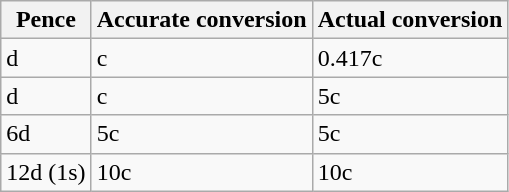<table class="wikitable">
<tr>
<th>Pence</th>
<th>Accurate conversion</th>
<th>Actual conversion</th>
</tr>
<tr>
<td>d</td>
<td>c</td>
<td>0.417c</td>
</tr>
<tr>
<td>d</td>
<td>c</td>
<td>5c</td>
</tr>
<tr>
<td>6d</td>
<td>5c</td>
<td>5c</td>
</tr>
<tr>
<td>12d (1s)</td>
<td>10c</td>
<td>10c</td>
</tr>
</table>
